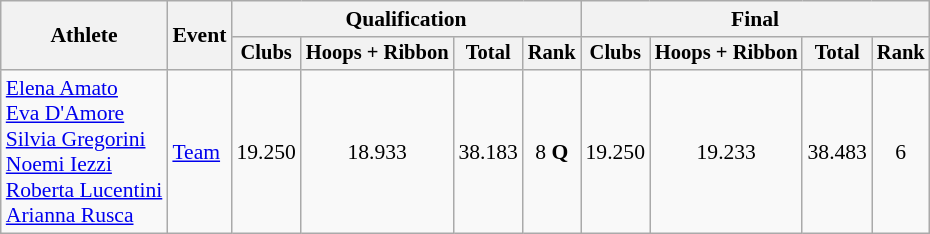<table class=wikitable style="font-size:90%">
<tr>
<th rowspan="2">Athlete</th>
<th rowspan="2">Event</th>
<th colspan=4>Qualification</th>
<th colspan=4>Final</th>
</tr>
<tr style="font-size:95%">
<th>Clubs</th>
<th>Hoops + Ribbon</th>
<th>Total</th>
<th>Rank</th>
<th>Clubs</th>
<th>Hoops + Ribbon</th>
<th>Total</th>
<th>Rank</th>
</tr>
<tr>
<td align=left><a href='#'>Elena Amato</a><br> <a href='#'>Eva D'Amore</a><br> <a href='#'>Silvia Gregorini</a><br> <a href='#'>Noemi Iezzi</a><br> <a href='#'>Roberta Lucentini</a><br> <a href='#'>Arianna Rusca</a></td>
<td align=left><a href='#'>Team</a></td>
<td align=center>19.250</td>
<td align=center>18.933</td>
<td align=center>38.183</td>
<td align=center>8 <strong>Q</strong></td>
<td align=center>19.250</td>
<td align=center>19.233</td>
<td align=center>38.483</td>
<td align=center>6</td>
</tr>
</table>
